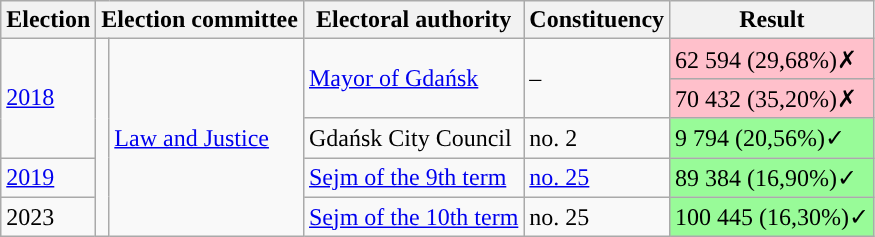<table class="wikitable unsortable" align="center">
<tr>
<th>Election</th>
<th colspan=2>Election committee</th>
<th>Electoral authority</th>
<th>Constituency</th>
<th>Result</th>
</tr>
<tr>
<td rowspan=3><a href='#'>2018</a></td>
<td rowspan=5 style="background: "></td>
<td rowspan="5"><a href='#'>Law and Justice</a></td>
<td rowspan=2><a href='#'>Mayor of Gdańsk</a></td>
<td rowspan=2>–</td>
<td style=" background:pink;">62 594 (29,68%)✗</td>
</tr>
<tr>
<td style=" background:pink;">70 432 (35,20%)✗</td>
</tr>
<tr>
<td>Gdańsk City Council</td>
<td>no. 2</td>
<td style=" background:palegreen;">9 794 (20,56%)✓</td>
</tr>
<tr>
<td><a href='#'>2019</a></td>
<td><a href='#'>Sejm of the 9th term</a></td>
<td><a href='#'>no. 25</a></td>
<td style=" background:palegreen;">89 384 (16,90%)✓</td>
</tr>
<tr>
<td>2023</td>
<td><a href='#'>Sejm of the 10th term</a></td>
<td>no. 25</td>
<td style=" background:palegreen;">100 445 (16,30%)✓</td>
</tr>
</table>
